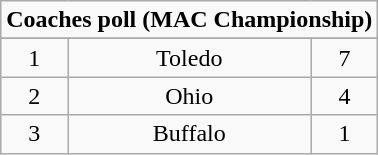<table class="wikitable">
<tr align="center">
<td align="center" Colspan="3"><strong>Coaches poll (MAC Championship)</strong></td>
</tr>
<tr align="center">
</tr>
<tr align="center">
<td>1</td>
<td>Toledo</td>
<td>7</td>
</tr>
<tr align="center">
<td>2</td>
<td>Ohio</td>
<td>4</td>
</tr>
<tr align="center">
<td>3</td>
<td>Buffalo</td>
<td>1</td>
</tr>
</table>
